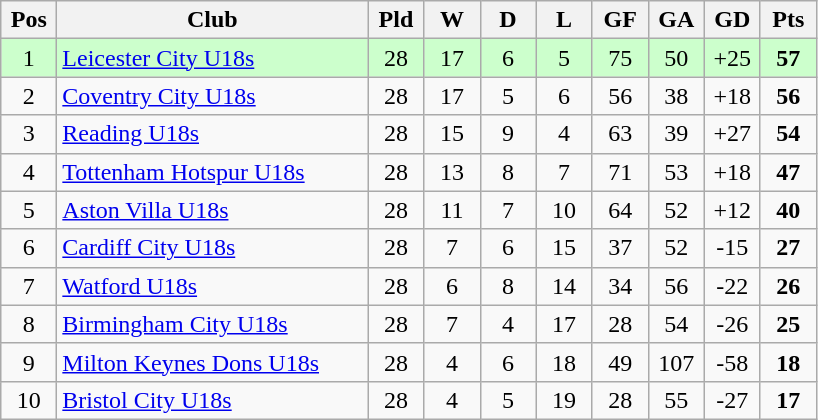<table class="wikitable" style="text-align:center">
<tr>
<th width=30>Pos</th>
<th width=200>Club</th>
<th width=30>Pld</th>
<th width=30>W</th>
<th width=30>D</th>
<th width=30>L</th>
<th width=30>GF</th>
<th width=30>GA</th>
<th width=30>GD</th>
<th width=30>Pts</th>
</tr>
<tr bgcolor=#ccffcc>
<td>1</td>
<td align="left"><a href='#'>Leicester City U18s</a></td>
<td>28</td>
<td>17</td>
<td>6</td>
<td>5</td>
<td>75</td>
<td>50</td>
<td>+25</td>
<td><strong>57</strong></td>
</tr>
<tr>
<td>2</td>
<td align="left"><a href='#'>Coventry City U18s</a></td>
<td>28</td>
<td>17</td>
<td>5</td>
<td>6</td>
<td>56</td>
<td>38</td>
<td>+18</td>
<td><strong>56</strong></td>
</tr>
<tr>
<td>3</td>
<td align="left"><a href='#'>Reading U18s</a></td>
<td>28</td>
<td>15</td>
<td>9</td>
<td>4</td>
<td>63</td>
<td>39</td>
<td>+27</td>
<td><strong>54</strong></td>
</tr>
<tr>
<td>4</td>
<td align="left"><a href='#'>Tottenham Hotspur U18s</a></td>
<td>28</td>
<td>13</td>
<td>8</td>
<td>7</td>
<td>71</td>
<td>53</td>
<td>+18</td>
<td><strong>47</strong></td>
</tr>
<tr>
<td>5</td>
<td align="left"><a href='#'>Aston Villa U18s</a></td>
<td>28</td>
<td>11</td>
<td>7</td>
<td>10</td>
<td>64</td>
<td>52</td>
<td>+12</td>
<td><strong>40</strong></td>
</tr>
<tr>
<td>6</td>
<td align="left"><a href='#'>Cardiff City U18s</a></td>
<td>28</td>
<td>7</td>
<td>6</td>
<td>15</td>
<td>37</td>
<td>52</td>
<td>-15</td>
<td><strong>27</strong></td>
</tr>
<tr>
<td>7</td>
<td align="left"><a href='#'>Watford U18s</a></td>
<td>28</td>
<td>6</td>
<td>8</td>
<td>14</td>
<td>34</td>
<td>56</td>
<td>-22</td>
<td><strong>26</strong></td>
</tr>
<tr>
<td>8</td>
<td align="left"><a href='#'>Birmingham City U18s</a></td>
<td>28</td>
<td>7</td>
<td>4</td>
<td>17</td>
<td>28</td>
<td>54</td>
<td>-26</td>
<td><strong>25</strong></td>
</tr>
<tr>
<td>9</td>
<td align="left"><a href='#'>Milton Keynes Dons U18s</a></td>
<td>28</td>
<td>4</td>
<td>6</td>
<td>18</td>
<td>49</td>
<td>107</td>
<td>-58</td>
<td><strong>18</strong></td>
</tr>
<tr>
<td>10</td>
<td align="left"><a href='#'>Bristol City U18s</a></td>
<td>28</td>
<td>4</td>
<td>5</td>
<td>19</td>
<td>28</td>
<td>55</td>
<td>-27</td>
<td><strong>17</strong></td>
</tr>
</table>
